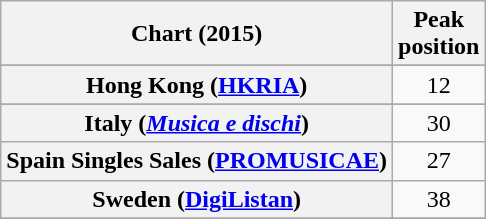<table class="wikitable sortable plainrowheaders" style="text-align:center;">
<tr>
<th scope="col">Chart (2015)</th>
<th scope="col">Peak<br>position</th>
</tr>
<tr>
</tr>
<tr>
<th scope="row">Hong Kong (<a href='#'>HKRIA</a>)</th>
<td>12</td>
</tr>
<tr>
</tr>
<tr>
<th scope="row">Italy (<em><a href='#'>Musica e dischi</a></em>)</th>
<td>30</td>
</tr>
<tr>
<th scope="row">Spain Singles Sales (<a href='#'>PROMUSICAE</a>)</th>
<td align="center">27</td>
</tr>
<tr>
<th scope="row">Sweden (<a href='#'>DigiListan</a>)</th>
<td align="center">38</td>
</tr>
<tr>
</tr>
</table>
